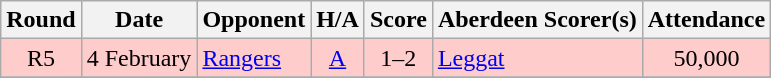<table class="wikitable" style="text-align:center">
<tr>
<th>Round</th>
<th>Date</th>
<th>Opponent</th>
<th>H/A</th>
<th>Score</th>
<th>Aberdeen Scorer(s)</th>
<th>Attendance</th>
</tr>
<tr bgcolor=#FFCCCC>
<td>R5</td>
<td align=left>4 February</td>
<td align=left><a href='#'>Rangers</a></td>
<td><a href='#'>A</a></td>
<td>1–2</td>
<td align=left><a href='#'>Leggat</a></td>
<td>50,000</td>
</tr>
<tr>
</tr>
</table>
